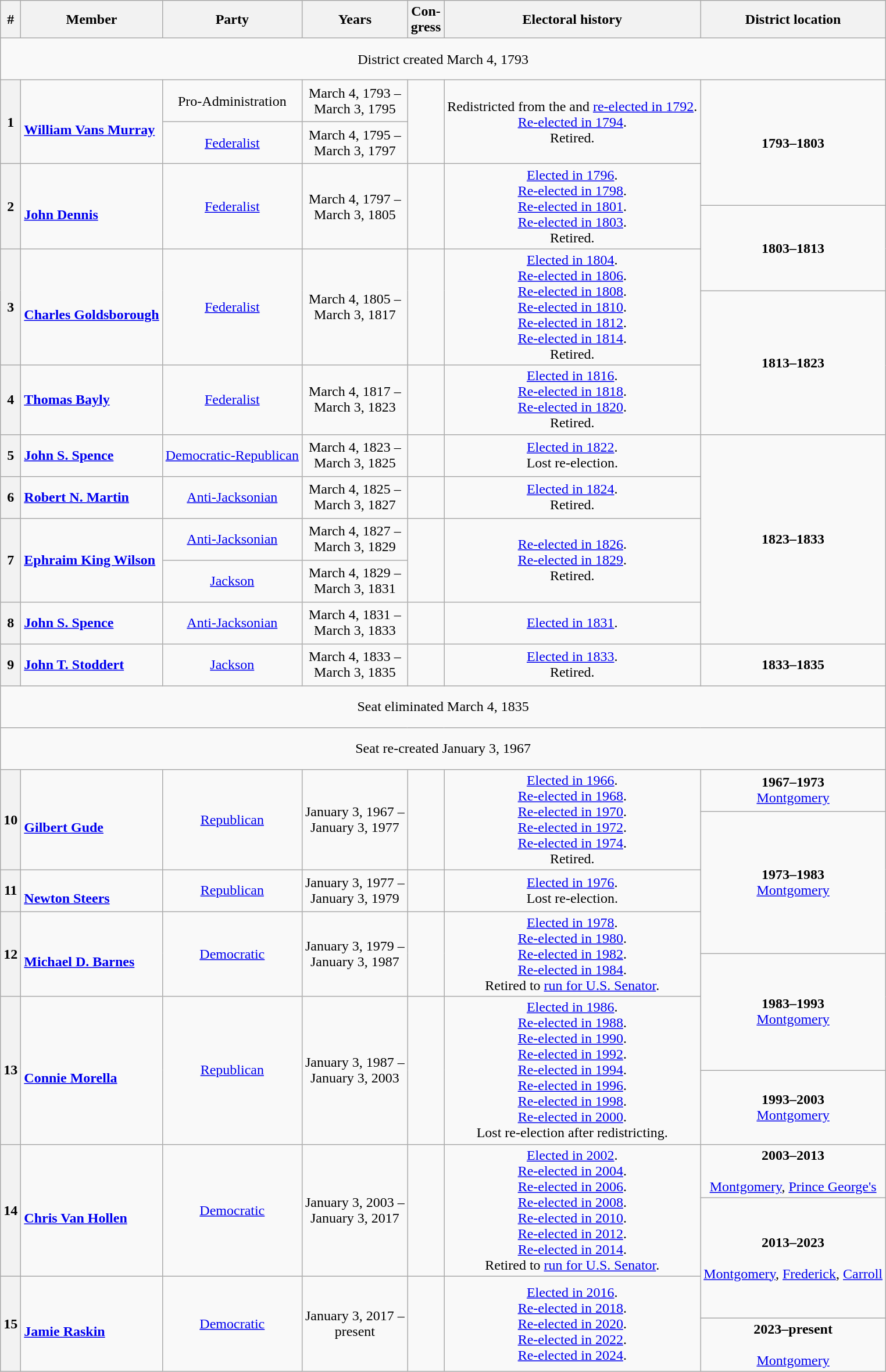<table class=wikitable style="text-align:center">
<tr>
<th>#</th>
<th>Member</th>
<th>Party</th>
<th>Years</th>
<th>Con-<br>gress</th>
<th>Electoral history</th>
<th>District location</th>
</tr>
<tr style="height:3em">
<td colspan=7>District created March 4, 1793</td>
</tr>
<tr style="height:3em">
<th rowspan=2>1</th>
<td rowspan=2 align=left><br><strong><a href='#'>William Vans Murray</a></strong><br></td>
<td>Pro-Administration</td>
<td nowrap>March 4, 1793 –<br>March 3, 1795</td>
<td rowspan=2></td>
<td rowspan=2>Redistricted from the  and <a href='#'>re-elected in 1792</a>.<br><a href='#'>Re-elected in 1794</a>.<br>Retired.</td>
<td rowspan=3><strong>1793–1803</strong><br></td>
</tr>
<tr style="height:3em">
<td><a href='#'>Federalist</a></td>
<td nowrap>March 4, 1795 –<br>March 3, 1797</td>
</tr>
<tr style="height:3em">
<th rowspan=2>2</th>
<td rowspan=2 align=left><br><strong><a href='#'>John Dennis</a></strong><br></td>
<td rowspan=2 ><a href='#'>Federalist</a></td>
<td rowspan=2 nowrap>March 4, 1797 –<br>March 3, 1805</td>
<td rowspan=2></td>
<td rowspan=2><a href='#'>Elected in 1796</a>.<br><a href='#'>Re-elected in 1798</a>.<br><a href='#'>Re-elected in 1801</a>.<br><a href='#'>Re-elected in 1803</a>.<br>Retired.</td>
</tr>
<tr style="height:3em">
<td rowspan=2><strong>1803–1813</strong><br></td>
</tr>
<tr style="height:3em">
<th rowspan=2>3</th>
<td rowspan=2 align=left><br><strong><a href='#'>Charles Goldsborough</a></strong><br></td>
<td rowspan=2 ><a href='#'>Federalist</a></td>
<td rowspan=2 nowrap>March 4, 1805 –<br>March 3, 1817</td>
<td rowspan=2></td>
<td rowspan=2><a href='#'>Elected in 1804</a>.<br><a href='#'>Re-elected in 1806</a>.<br><a href='#'>Re-elected in 1808</a>.<br><a href='#'>Re-elected in 1810</a>.<br><a href='#'>Re-elected in 1812</a>.<br><a href='#'>Re-elected in 1814</a>.<br>Retired.</td>
</tr>
<tr style="height:3em">
<td rowspan=2><strong>1813–1823</strong><br></td>
</tr>
<tr style="height:3em">
<th>4</th>
<td align=left><strong><a href='#'>Thomas Bayly</a></strong><br></td>
<td><a href='#'>Federalist</a></td>
<td nowrap>March 4, 1817 –<br>March 3, 1823</td>
<td></td>
<td><a href='#'>Elected in 1816</a>.<br><a href='#'>Re-elected in 1818</a>.<br><a href='#'>Re-elected in 1820</a>.<br>Retired.</td>
</tr>
<tr style="height:3em">
<th>5</th>
<td align=left><strong><a href='#'>John S. Spence</a></strong><br></td>
<td><a href='#'>Democratic-Republican</a></td>
<td nowrap>March 4, 1823 –<br>March 3, 1825</td>
<td></td>
<td><a href='#'>Elected in 1822</a>.<br>Lost re-election.</td>
<td rowspan=5><strong>1823–1833</strong><br></td>
</tr>
<tr style="height:3em">
<th>6</th>
<td align=left><strong><a href='#'>Robert N. Martin</a></strong><br></td>
<td><a href='#'>Anti-Jacksonian</a></td>
<td nowrap>March 4, 1825 –<br>March 3, 1827</td>
<td></td>
<td><a href='#'>Elected in 1824</a>.<br>Retired.</td>
</tr>
<tr style="height:3em">
<th rowspan=2>7</th>
<td rowspan=2 align=left><strong><a href='#'>Ephraim King Wilson</a></strong><br></td>
<td><a href='#'>Anti-Jacksonian</a></td>
<td nowrap>March 4, 1827 –<br>March 3, 1829</td>
<td rowspan=2></td>
<td rowspan=2><a href='#'>Re-elected in 1826</a>.<br><a href='#'>Re-elected in 1829</a>.<br>Retired.</td>
</tr>
<tr style="height:3em">
<td><a href='#'>Jackson</a></td>
<td nowrap>March 4, 1829 –<br>March 3, 1831</td>
</tr>
<tr style="height:3em">
<th>8</th>
<td align=left><strong><a href='#'>John S. Spence</a></strong><br></td>
<td><a href='#'>Anti-Jacksonian</a></td>
<td nowrap>March 4, 1831 –<br>March 3, 1833</td>
<td></td>
<td><a href='#'>Elected in 1831</a>.<br></td>
</tr>
<tr style="height:3em">
<th>9</th>
<td align=left><strong><a href='#'>John T. Stoddert</a></strong><br></td>
<td><a href='#'>Jackson</a></td>
<td nowrap>March 4, 1833 –<br>March 3, 1835</td>
<td></td>
<td><a href='#'>Elected in 1833</a>.<br>Retired.</td>
<td><strong>1833–1835</strong><br></td>
</tr>
<tr style="height:3em">
<td colspan=7>Seat eliminated March 4, 1835</td>
</tr>
<tr style="height:3em">
<td colspan=7>Seat re-created January 3, 1967</td>
</tr>
<tr style="height:3em">
<th rowspan=2>10</th>
<td rowspan=2 align=left><br><strong><a href='#'>Gilbert Gude</a></strong><br></td>
<td rowspan=2 ><a href='#'>Republican</a></td>
<td rowspan=2 nowrap>January 3, 1967 –<br>January 3, 1977</td>
<td rowspan=2></td>
<td rowspan=2><a href='#'>Elected in 1966</a>.<br><a href='#'>Re-elected in 1968</a>.<br><a href='#'>Re-elected in 1970</a>.<br><a href='#'>Re-elected in 1972</a>.<br><a href='#'>Re-elected in 1974</a>.<br>Retired.</td>
<td><strong>1967–1973</strong><br><a href='#'>Montgomery</a></td>
</tr>
<tr style="height:3em">
<td rowspan=3><strong>1973–1983</strong><br><a href='#'>Montgomery</a></td>
</tr>
<tr style="height:3em">
<th>11</th>
<td align=left><br><strong><a href='#'>Newton Steers</a></strong><br></td>
<td><a href='#'>Republican</a></td>
<td nowrap>January 3, 1977 –<br>January 3, 1979</td>
<td></td>
<td><a href='#'>Elected in 1976</a>.<br>Lost re-election.</td>
</tr>
<tr style="height:3em">
<th rowspan=2>12</th>
<td rowspan=2 align=left><br><strong><a href='#'>Michael D. Barnes</a></strong><br></td>
<td rowspan=2 ><a href='#'>Democratic</a></td>
<td rowspan=2 nowrap>January 3, 1979 –<br>January 3, 1987</td>
<td rowspan=2></td>
<td rowspan=2><a href='#'>Elected in 1978</a>.<br><a href='#'>Re-elected in 1980</a>.<br><a href='#'>Re-elected in 1982</a>.<br><a href='#'>Re-elected in 1984</a>.<br>Retired to <a href='#'>run for U.S. Senator</a>.</td>
</tr>
<tr style="height:3em">
<td rowspan=2><strong>1983–1993</strong><br><a href='#'>Montgomery</a></td>
</tr>
<tr style="height:3em">
<th rowspan=2>13</th>
<td rowspan=2 align=left><br><strong><a href='#'>Connie Morella</a></strong><br></td>
<td rowspan=2 ><a href='#'>Republican</a></td>
<td rowspan=2 nowrap>January 3, 1987 –<br>January 3, 2003</td>
<td rowspan=2></td>
<td rowspan=2><a href='#'>Elected in 1986</a>.<br><a href='#'>Re-elected in 1988</a>.<br><a href='#'>Re-elected in 1990</a>.<br><a href='#'>Re-elected in 1992</a>.<br><a href='#'>Re-elected in 1994</a>.<br><a href='#'>Re-elected in 1996</a>.<br><a href='#'>Re-elected in 1998</a>.<br><a href='#'>Re-elected in 2000</a>.<br>Lost re-election after redistricting.</td>
</tr>
<tr style="height:3em">
<td><strong>1993–2003</strong><br><a href='#'>Montgomery</a></td>
</tr>
<tr style="height:3em">
<th rowspan=2>14</th>
<td rowspan=2 align=left><br><strong><a href='#'>Chris Van Hollen</a></strong><br></td>
<td rowspan=2 ><a href='#'>Democratic</a></td>
<td rowspan=2 nowrap>January 3, 2003 –<br>January 3, 2017</td>
<td rowspan=2></td>
<td rowspan=2><a href='#'>Elected in 2002</a>.<br><a href='#'>Re-elected in 2004</a>.<br><a href='#'>Re-elected in 2006</a>.<br><a href='#'>Re-elected in 2008</a>.<br><a href='#'>Re-elected in 2010</a>.<br><a href='#'>Re-elected in 2012</a>.<br><a href='#'>Re-elected in 2014</a>.<br>Retired to <a href='#'>run for U.S. Senator</a>.</td>
<td><strong>2003–2013</strong><br><br><a href='#'>Montgomery</a>, <a href='#'>Prince George's</a></td>
</tr>
<tr style="height:3em">
<td rowspan=2><strong>2013–2023</strong><br><br><a href='#'>Montgomery</a>, <a href='#'>Frederick</a>, <a href='#'>Carroll</a></td>
</tr>
<tr style="height:3em">
<th rowspan=2>15</th>
<td rowspan=2 align=left><br><strong><a href='#'>Jamie Raskin</a></strong><br></td>
<td rowspan=2 ><a href='#'>Democratic</a></td>
<td rowspan=2 nowrap>January 3, 2017 –<br>present</td>
<td rowspan=2></td>
<td rowspan=2><a href='#'>Elected in 2016</a>.<br><a href='#'>Re-elected in 2018</a>.<br><a href='#'>Re-elected in 2020</a>.<br><a href='#'>Re-elected in 2022</a>.<br><a href='#'>Re-elected in 2024</a>.</td>
</tr>
<tr style="height:3em">
<td><strong>2023–present</strong><br><br><a href='#'>Montgomery</a></td>
</tr>
</table>
